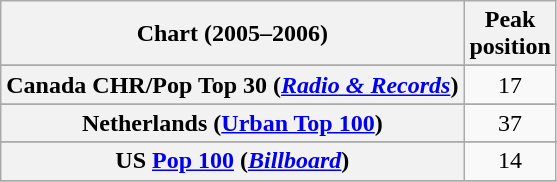<table class="wikitable sortable plainrowheaders" style="text-align:center">
<tr>
<th>Chart (2005–2006)</th>
<th>Peak<br>position</th>
</tr>
<tr>
</tr>
<tr>
</tr>
<tr>
<th scope="row">Canada CHR/Pop Top 30 (<em><a href='#'>Radio & Records</a></em>)</th>
<td>17</td>
</tr>
<tr>
</tr>
<tr>
</tr>
<tr>
</tr>
<tr>
</tr>
<tr>
<th scope="row">Netherlands (<a href='#'>Urban Top 100</a>)</th>
<td>37</td>
</tr>
<tr>
</tr>
<tr>
</tr>
<tr>
</tr>
<tr>
</tr>
<tr>
</tr>
<tr>
</tr>
<tr>
</tr>
<tr>
</tr>
<tr>
<th scope="row">US <a href='#'>Pop 100</a> (<em><a href='#'>Billboard</a></em>)</th>
<td>14</td>
</tr>
<tr>
</tr>
</table>
